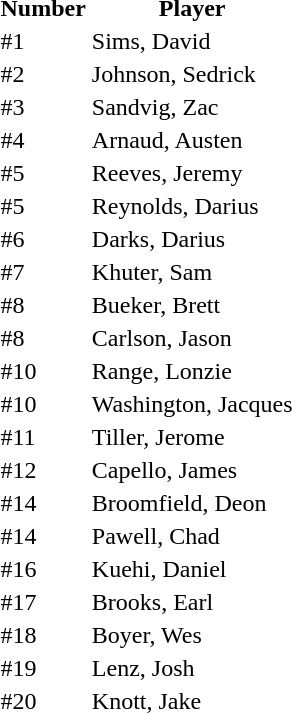<table>
<tr>
<th>Number</th>
<th>Player</th>
</tr>
<tr>
<td>#1</td>
<td>Sims, David</td>
</tr>
<tr>
<td>#2</td>
<td>Johnson, Sedrick</td>
</tr>
<tr>
<td>#3</td>
<td>Sandvig, Zac</td>
</tr>
<tr>
<td>#4</td>
<td>Arnaud, Austen</td>
</tr>
<tr>
<td>#5</td>
<td>Reeves, Jeremy</td>
</tr>
<tr>
<td>#5</td>
<td>Reynolds, Darius</td>
</tr>
<tr>
<td>#6</td>
<td>Darks, Darius</td>
</tr>
<tr>
<td>#7</td>
<td>Khuter, Sam</td>
</tr>
<tr>
<td>#8</td>
<td>Bueker, Brett</td>
</tr>
<tr>
<td>#8</td>
<td>Carlson, Jason</td>
</tr>
<tr>
<td>#10</td>
<td>Range, Lonzie</td>
</tr>
<tr>
<td>#10</td>
<td>Washington, Jacques</td>
</tr>
<tr>
<td>#11</td>
<td>Tiller, Jerome</td>
</tr>
<tr>
<td>#12</td>
<td>Capello, James</td>
</tr>
<tr>
<td>#14</td>
<td>Broomfield, Deon</td>
</tr>
<tr>
<td>#14</td>
<td>Pawell, Chad</td>
</tr>
<tr>
<td>#16</td>
<td>Kuehi, Daniel</td>
</tr>
<tr>
<td>#17</td>
<td>Brooks, Earl</td>
</tr>
<tr>
<td>#18</td>
<td>Boyer, Wes</td>
</tr>
<tr>
<td>#19</td>
<td>Lenz, Josh</td>
</tr>
<tr>
<td>#20</td>
<td>Knott, Jake</td>
</tr>
</table>
